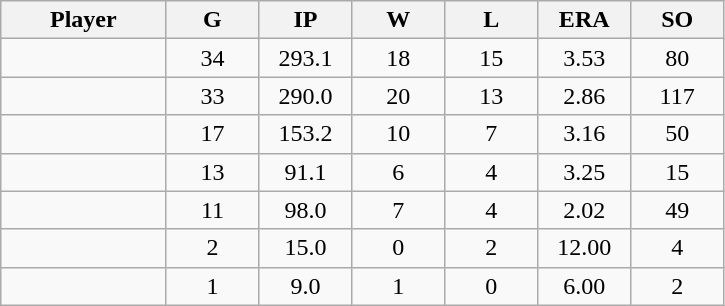<table class="wikitable sortable">
<tr>
<th bgcolor="#DDDDFF" width="16%">Player</th>
<th bgcolor="#DDDDFF" width="9%">G</th>
<th bgcolor="#DDDDFF" width="9%">IP</th>
<th bgcolor="#DDDDFF" width="9%">W</th>
<th bgcolor="#DDDDFF" width="9%">L</th>
<th bgcolor="#DDDDFF" width="9%">ERA</th>
<th bgcolor="#DDDDFF" width="9%">SO</th>
</tr>
<tr align="center">
<td></td>
<td>34</td>
<td>293.1</td>
<td>18</td>
<td>15</td>
<td>3.53</td>
<td>80</td>
</tr>
<tr align="center">
<td></td>
<td>33</td>
<td>290.0</td>
<td>20</td>
<td>13</td>
<td>2.86</td>
<td>117</td>
</tr>
<tr align="center">
<td></td>
<td>17</td>
<td>153.2</td>
<td>10</td>
<td>7</td>
<td>3.16</td>
<td>50</td>
</tr>
<tr align="center">
<td></td>
<td>13</td>
<td>91.1</td>
<td>6</td>
<td>4</td>
<td>3.25</td>
<td>15</td>
</tr>
<tr align="center">
<td></td>
<td>11</td>
<td>98.0</td>
<td>7</td>
<td>4</td>
<td>2.02</td>
<td>49</td>
</tr>
<tr align="center">
<td></td>
<td>2</td>
<td>15.0</td>
<td>0</td>
<td>2</td>
<td>12.00</td>
<td>4</td>
</tr>
<tr align="center">
<td></td>
<td>1</td>
<td>9.0</td>
<td>1</td>
<td>0</td>
<td>6.00</td>
<td>2</td>
</tr>
</table>
